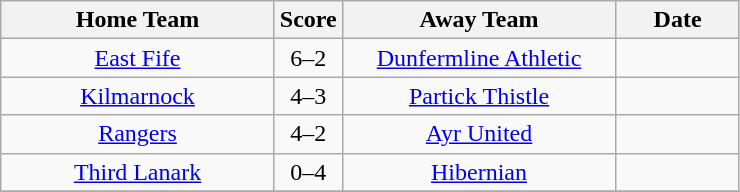<table class="wikitable" style="text-align:center;">
<tr>
<th width=175>Home Team</th>
<th width=20>Score</th>
<th width=175>Away Team</th>
<th width= 75>Date</th>
</tr>
<tr>
<td><a href='#'>East Fife</a></td>
<td>6–2</td>
<td><a href='#'>Dunfermline Athletic</a></td>
<td></td>
</tr>
<tr>
<td><a href='#'>Kilmarnock</a></td>
<td>4–3</td>
<td><a href='#'>Partick Thistle</a></td>
<td></td>
</tr>
<tr>
<td><a href='#'>Rangers</a></td>
<td>4–2</td>
<td><a href='#'>Ayr United</a></td>
<td></td>
</tr>
<tr>
<td><a href='#'>Third Lanark</a></td>
<td>0–4</td>
<td><a href='#'>Hibernian</a></td>
<td></td>
</tr>
<tr>
</tr>
</table>
